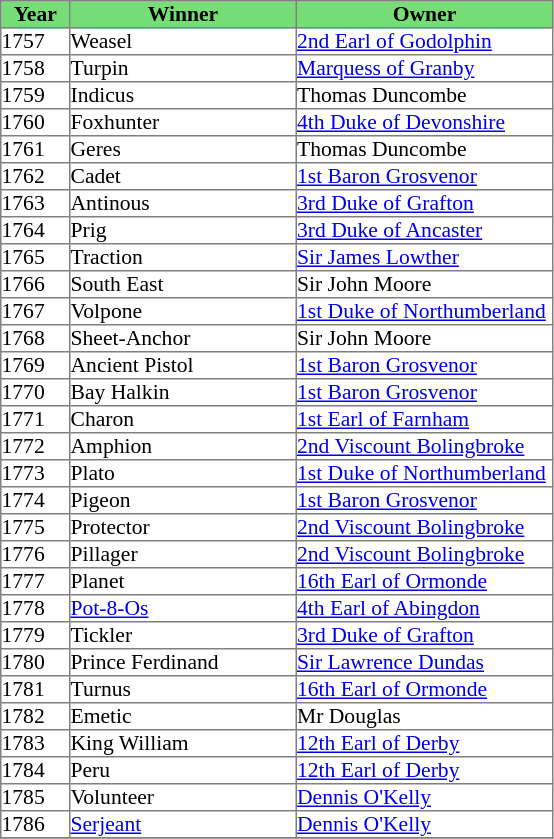<table class = "sortable" | border="1" cellpadding="0" style="border-collapse: collapse; font-size:90%">
<tr bgcolor="#77dd77" align="center">
<th width="45px"><strong>Year</strong><br></th>
<th width="150px"><strong>Winner</strong><br></th>
<th width="170px"><strong>Owner</strong><br></th>
</tr>
<tr>
<td>1757</td>
<td>Weasel</td>
<td><a href='#'>2nd Earl of Godolphin</a></td>
</tr>
<tr>
<td>1758</td>
<td>Turpin</td>
<td><a href='#'>Marquess of Granby</a></td>
</tr>
<tr>
<td>1759</td>
<td>Indicus</td>
<td>Thomas Duncombe</td>
</tr>
<tr>
<td>1760</td>
<td>Foxhunter</td>
<td><a href='#'>4th Duke of Devonshire</a></td>
</tr>
<tr>
<td>1761</td>
<td>Geres</td>
<td>Thomas Duncombe</td>
</tr>
<tr>
<td>1762</td>
<td>Cadet</td>
<td><a href='#'>1st Baron Grosvenor</a></td>
</tr>
<tr>
<td>1763</td>
<td>Antinous</td>
<td><a href='#'>3rd Duke of Grafton</a></td>
</tr>
<tr>
<td>1764</td>
<td>Prig</td>
<td><a href='#'>3rd Duke of Ancaster</a></td>
</tr>
<tr>
<td>1765</td>
<td>Traction</td>
<td><a href='#'>Sir James Lowther</a></td>
</tr>
<tr>
<td>1766</td>
<td>South East</td>
<td>Sir John Moore</td>
</tr>
<tr>
<td>1767</td>
<td>Volpone</td>
<td><a href='#'>1st Duke of Northumberland</a></td>
</tr>
<tr>
<td>1768</td>
<td>Sheet-Anchor</td>
<td>Sir John Moore</td>
</tr>
<tr>
<td>1769</td>
<td>Ancient Pistol</td>
<td><a href='#'>1st Baron Grosvenor</a></td>
</tr>
<tr>
<td>1770</td>
<td>Bay Halkin</td>
<td><a href='#'>1st Baron Grosvenor</a></td>
</tr>
<tr>
<td>1771</td>
<td>Charon</td>
<td><a href='#'>1st Earl of Farnham</a></td>
</tr>
<tr>
<td>1772</td>
<td>Amphion</td>
<td><a href='#'>2nd Viscount Bolingbroke</a></td>
</tr>
<tr>
<td>1773</td>
<td>Plato</td>
<td><a href='#'>1st Duke of Northumberland</a></td>
</tr>
<tr>
<td>1774</td>
<td>Pigeon</td>
<td><a href='#'>1st Baron Grosvenor</a></td>
</tr>
<tr>
<td>1775</td>
<td>Protector</td>
<td><a href='#'>2nd Viscount Bolingbroke</a></td>
</tr>
<tr>
<td>1776</td>
<td>Pillager</td>
<td><a href='#'>2nd Viscount Bolingbroke</a></td>
</tr>
<tr>
<td>1777</td>
<td>Planet</td>
<td><a href='#'>16th Earl of Ormonde</a></td>
</tr>
<tr>
<td>1778</td>
<td><a href='#'>Pot-8-Os</a></td>
<td><a href='#'>4th Earl of Abingdon</a></td>
</tr>
<tr>
<td>1779</td>
<td>Tickler</td>
<td><a href='#'>3rd Duke of Grafton</a></td>
</tr>
<tr>
<td>1780</td>
<td>Prince Ferdinand</td>
<td><a href='#'>Sir Lawrence Dundas</a></td>
</tr>
<tr>
<td>1781</td>
<td>Turnus</td>
<td><a href='#'>16th Earl of Ormonde</a></td>
</tr>
<tr>
<td>1782</td>
<td>Emetic</td>
<td>Mr Douglas</td>
</tr>
<tr>
<td>1783</td>
<td>King William</td>
<td><a href='#'>12th Earl of Derby</a></td>
</tr>
<tr>
<td>1784</td>
<td>Peru</td>
<td><a href='#'>12th Earl of Derby</a></td>
</tr>
<tr>
<td>1785</td>
<td>Volunteer</td>
<td><a href='#'>Dennis O'Kelly</a></td>
</tr>
<tr>
<td>1786</td>
<td><a href='#'>Serjeant</a></td>
<td><a href='#'>Dennis O'Kelly</a></td>
</tr>
<tr>
</tr>
</table>
